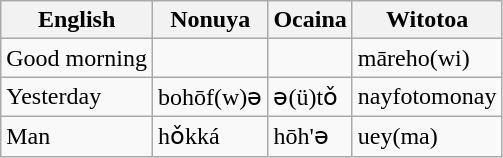<table class="wikitable">
<tr>
<th>English</th>
<th>Nonuya</th>
<th>Ocaina</th>
<th>Witotoa</th>
</tr>
<tr>
<td>Good morning</td>
<td></td>
<td></td>
<td>māreho(wi)</td>
</tr>
<tr>
<td>Yesterday</td>
<td>bohōf(w)ə</td>
<td>ə(ü)tǒ</td>
<td>nayfotomonay</td>
</tr>
<tr>
<td>Man</td>
<td>hǒkká</td>
<td>hōh'ə</td>
<td>uey(ma)</td>
</tr>
</table>
